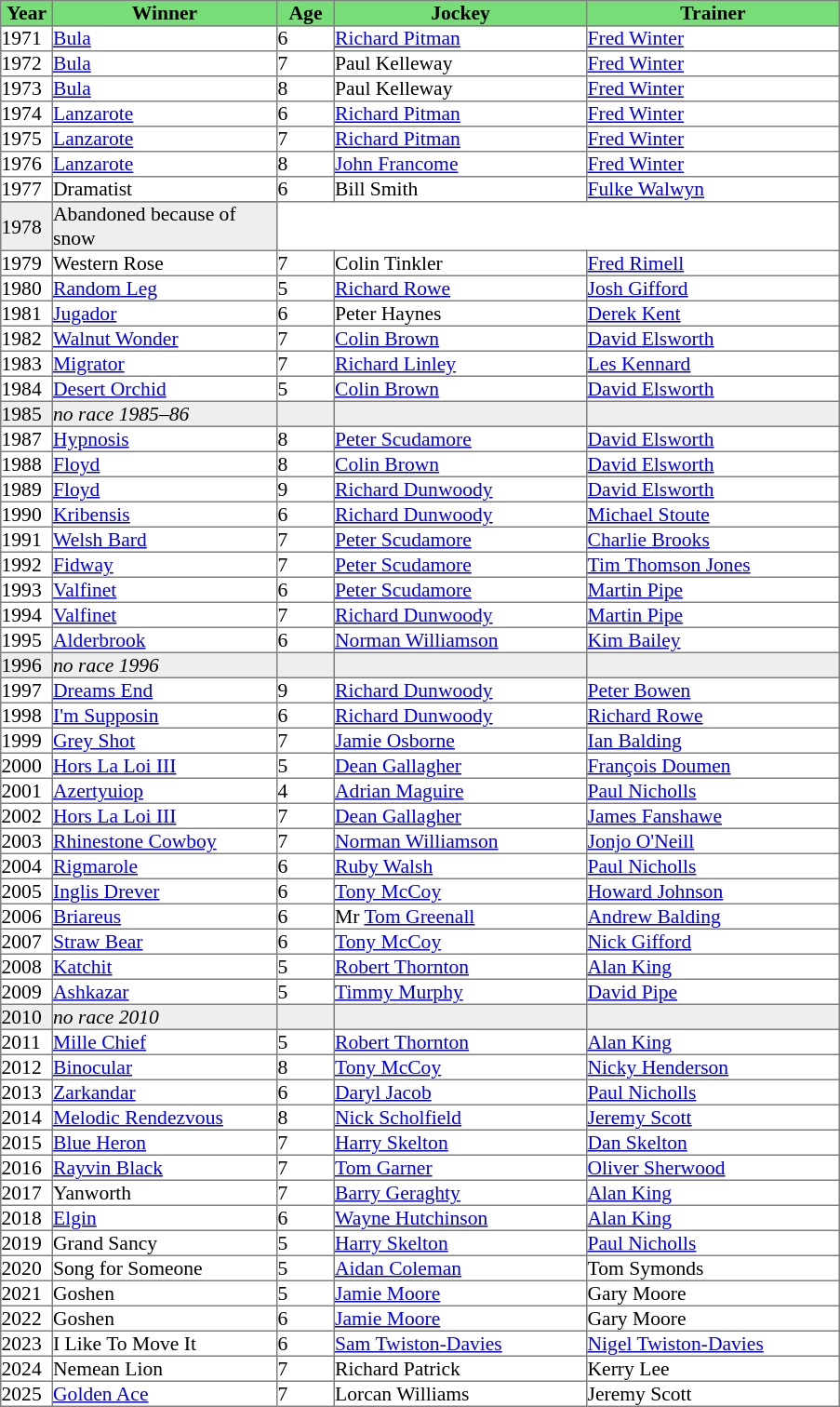<table class = "sortable" | border="1" cellpadding="0" style="border-collapse: collapse; font-size:90%">
<tr bgcolor="#77dd77" align="center">
<th width="36px"><strong>Year</strong><br></th>
<th width="160px"><strong>Winner</strong><br></th>
<th width="40px"><strong>Age</strong><br></th>
<th width="180px"><strong>Jockey</strong><br></th>
<th width="180px"><strong>Trainer</strong><br></th>
</tr>
<tr>
<td>1971</td>
<td><a href='#'>Bula</a></td>
<td>6</td>
<td><a href='#'>Richard Pitman</a></td>
<td><a href='#'>Fred Winter</a></td>
</tr>
<tr>
<td>1972</td>
<td><a href='#'>Bula</a></td>
<td>7</td>
<td>Paul Kelleway</td>
<td><a href='#'>Fred Winter</a></td>
</tr>
<tr>
<td>1973</td>
<td><a href='#'>Bula</a></td>
<td>8</td>
<td>Paul Kelleway</td>
<td><a href='#'>Fred Winter</a></td>
</tr>
<tr>
<td>1974</td>
<td><a href='#'>Lanzarote</a></td>
<td>6</td>
<td><a href='#'>Richard Pitman</a></td>
<td><a href='#'>Fred Winter</a></td>
</tr>
<tr>
<td>1975</td>
<td><a href='#'>Lanzarote</a></td>
<td>7</td>
<td><a href='#'>Richard Pitman</a></td>
<td><a href='#'>Fred Winter</a></td>
</tr>
<tr>
<td>1976</td>
<td><a href='#'>Lanzarote</a></td>
<td>8</td>
<td><a href='#'>John Francome</a></td>
<td><a href='#'>Fred Winter</a></td>
</tr>
<tr>
<td>1977</td>
<td>Dramatist</td>
<td>6</td>
<td>Bill Smith</td>
<td><a href='#'>Fulke Walwyn</a></td>
</tr>
<tr>
</tr>
<tr bgcolor="#eeeeee">
<td>1978<td>Abandoned because of snow</td></td>
</tr>
<tr>
<td>1979</td>
<td>Western Rose</td>
<td>7</td>
<td>Colin Tinkler</td>
<td><a href='#'>Fred Rimell</a></td>
</tr>
<tr>
<td>1980</td>
<td><a href='#'>Random Leg</a></td>
<td>5</td>
<td><a href='#'>Richard Rowe</a></td>
<td><a href='#'>Josh Gifford</a></td>
</tr>
<tr>
<td>1981</td>
<td><a href='#'>Jugador</a></td>
<td>6</td>
<td>Peter Haynes</td>
<td><a href='#'>Derek Kent</a></td>
</tr>
<tr>
<td>1982</td>
<td><a href='#'>Walnut Wonder</a></td>
<td>7</td>
<td><a href='#'>Colin Brown</a></td>
<td><a href='#'>David Elsworth</a></td>
</tr>
<tr>
<td>1983</td>
<td><a href='#'>Migrator</a></td>
<td>7</td>
<td><a href='#'>Richard Linley</a></td>
<td><a href='#'>Les Kennard</a></td>
</tr>
<tr>
<td>1984</td>
<td><a href='#'>Desert Orchid</a></td>
<td>5</td>
<td><a href='#'>Colin Brown</a></td>
<td><a href='#'>David Elsworth</a></td>
</tr>
<tr bgcolor="#eeeeee">
<td><span>1985</span></td>
<td><em>no race 1985–86</em> </td>
<td></td>
<td></td>
<td></td>
</tr>
<tr>
<td>1987</td>
<td><a href='#'>Hypnosis</a></td>
<td>8</td>
<td><a href='#'>Peter Scudamore</a></td>
<td><a href='#'>David Elsworth</a></td>
</tr>
<tr>
<td>1988</td>
<td><a href='#'>Floyd</a></td>
<td>8</td>
<td><a href='#'>Colin Brown</a></td>
<td><a href='#'>David Elsworth</a></td>
</tr>
<tr>
<td>1989</td>
<td><a href='#'>Floyd</a></td>
<td>9</td>
<td><a href='#'>Richard Dunwoody</a></td>
<td><a href='#'>David Elsworth</a></td>
</tr>
<tr>
<td>1990</td>
<td><a href='#'>Kribensis</a></td>
<td>6</td>
<td><a href='#'>Richard Dunwoody</a></td>
<td><a href='#'>Michael Stoute</a></td>
</tr>
<tr>
<td>1991</td>
<td><a href='#'>Welsh Bard</a></td>
<td>7</td>
<td><a href='#'>Peter Scudamore</a></td>
<td><a href='#'>Charlie Brooks</a></td>
</tr>
<tr>
<td>1992</td>
<td><a href='#'>Fidway</a></td>
<td>7</td>
<td><a href='#'>Peter Scudamore</a></td>
<td><a href='#'>Tim Thomson Jones</a></td>
</tr>
<tr>
<td>1993</td>
<td><a href='#'>Valfinet</a></td>
<td>6</td>
<td><a href='#'>Peter Scudamore</a></td>
<td><a href='#'>Martin Pipe</a></td>
</tr>
<tr>
<td>1994</td>
<td><a href='#'>Valfinet</a></td>
<td>7</td>
<td><a href='#'>Richard Dunwoody</a></td>
<td><a href='#'>Martin Pipe</a></td>
</tr>
<tr>
<td>1995</td>
<td><a href='#'>Alderbrook</a></td>
<td>6</td>
<td><a href='#'>Norman Williamson</a></td>
<td><a href='#'>Kim Bailey</a></td>
</tr>
<tr bgcolor="#eeeeee">
<td><span>1996</span></td>
<td><em>no race 1996</em> </td>
<td></td>
<td></td>
<td></td>
</tr>
<tr>
<td>1997</td>
<td><a href='#'>Dreams End</a></td>
<td>9</td>
<td><a href='#'>Richard Dunwoody</a></td>
<td><a href='#'>Peter Bowen</a></td>
</tr>
<tr>
<td>1998</td>
<td><a href='#'>I'm Supposin</a></td>
<td>6</td>
<td><a href='#'>Richard Dunwoody</a></td>
<td><a href='#'>Richard Rowe</a></td>
</tr>
<tr>
<td>1999</td>
<td><a href='#'>Grey Shot</a></td>
<td>7</td>
<td><a href='#'>Jamie Osborne</a></td>
<td><a href='#'>Ian Balding</a></td>
</tr>
<tr>
<td>2000</td>
<td><a href='#'>Hors La Loi III</a></td>
<td>5</td>
<td><a href='#'>Dean Gallagher</a></td>
<td><a href='#'>François Doumen</a></td>
</tr>
<tr>
<td>2001</td>
<td><a href='#'>Azertyuiop</a></td>
<td>4</td>
<td><a href='#'>Adrian Maguire</a></td>
<td><a href='#'>Paul Nicholls</a></td>
</tr>
<tr>
<td>2002</td>
<td><a href='#'>Hors La Loi III</a></td>
<td>7</td>
<td><a href='#'>Dean Gallagher</a></td>
<td><a href='#'>James Fanshawe</a></td>
</tr>
<tr>
<td>2003</td>
<td><a href='#'>Rhinestone Cowboy</a></td>
<td>7</td>
<td><a href='#'>Norman Williamson</a></td>
<td><a href='#'>Jonjo O'Neill</a></td>
</tr>
<tr>
<td>2004</td>
<td><a href='#'>Rigmarole</a></td>
<td>6</td>
<td><a href='#'>Ruby Walsh</a></td>
<td><a href='#'>Paul Nicholls</a></td>
</tr>
<tr>
<td>2005</td>
<td><a href='#'>Inglis Drever</a></td>
<td>6</td>
<td><a href='#'>Tony McCoy</a></td>
<td><a href='#'>Howard Johnson</a></td>
</tr>
<tr>
<td>2006</td>
<td><a href='#'>Briareus</a></td>
<td>6</td>
<td>Mr <a href='#'>Tom Greenall</a></td>
<td><a href='#'>Andrew Balding</a></td>
</tr>
<tr>
<td>2007</td>
<td><a href='#'>Straw Bear</a></td>
<td>6</td>
<td><a href='#'>Tony McCoy</a></td>
<td><a href='#'>Nick Gifford</a></td>
</tr>
<tr>
<td>2008</td>
<td><a href='#'>Katchit</a></td>
<td>5</td>
<td><a href='#'>Robert Thornton</a></td>
<td><a href='#'>Alan King</a></td>
</tr>
<tr>
<td>2009</td>
<td><a href='#'>Ashkazar</a></td>
<td>5</td>
<td><a href='#'>Timmy Murphy</a></td>
<td><a href='#'>David Pipe</a></td>
</tr>
<tr bgcolor="#eeeeee">
<td><span>2010</span></td>
<td><em>no race 2010</em> </td>
<td></td>
<td></td>
<td></td>
</tr>
<tr>
<td>2011</td>
<td><a href='#'>Mille Chief</a></td>
<td>5</td>
<td><a href='#'>Robert Thornton</a></td>
<td><a href='#'>Alan King</a></td>
</tr>
<tr>
<td>2012</td>
<td><a href='#'>Binocular</a></td>
<td>8</td>
<td><a href='#'>Tony McCoy</a></td>
<td><a href='#'>Nicky Henderson</a></td>
</tr>
<tr>
<td>2013</td>
<td><a href='#'>Zarkandar</a></td>
<td>6</td>
<td><a href='#'>Daryl Jacob</a></td>
<td><a href='#'>Paul Nicholls</a></td>
</tr>
<tr>
<td>2014</td>
<td><a href='#'>Melodic Rendezvous</a></td>
<td>8</td>
<td><a href='#'>Nick Scholfield</a></td>
<td><a href='#'>Jeremy Scott</a></td>
</tr>
<tr>
<td>2015</td>
<td><a href='#'>Blue Heron</a></td>
<td>7</td>
<td><a href='#'>Harry Skelton</a></td>
<td><a href='#'>Dan Skelton</a></td>
</tr>
<tr>
<td>2016</td>
<td><a href='#'>Rayvin Black</a></td>
<td>7</td>
<td><a href='#'>Tom Garner</a></td>
<td><a href='#'>Oliver Sherwood</a></td>
</tr>
<tr>
<td>2017</td>
<td>Yanworth</td>
<td>7</td>
<td><a href='#'>Barry Geraghty</a></td>
<td><a href='#'>Alan King</a></td>
</tr>
<tr>
<td>2018</td>
<td><a href='#'>Elgin</a></td>
<td>6</td>
<td><a href='#'>Wayne Hutchinson</a></td>
<td><a href='#'>Alan King</a></td>
</tr>
<tr>
<td>2019</td>
<td>Grand Sancy</td>
<td>5</td>
<td><a href='#'>Harry Skelton</a></td>
<td><a href='#'>Paul Nicholls</a></td>
</tr>
<tr>
<td>2020</td>
<td>Song for Someone</td>
<td>5</td>
<td><a href='#'>Aidan Coleman</a></td>
<td>Tom Symonds</td>
</tr>
<tr>
<td>2021</td>
<td>Goshen</td>
<td>5</td>
<td><a href='#'>Jamie Moore</a></td>
<td>Gary Moore</td>
</tr>
<tr>
<td>2022</td>
<td>Goshen</td>
<td>6</td>
<td><a href='#'>Jamie Moore</a></td>
<td>Gary Moore</td>
</tr>
<tr>
<td>2023</td>
<td>I Like To Move It</td>
<td>6</td>
<td><a href='#'>Sam Twiston-Davies</a></td>
<td><a href='#'>Nigel Twiston-Davies</a></td>
</tr>
<tr>
<td>2024</td>
<td>Nemean Lion</td>
<td>7</td>
<td>Richard Patrick</td>
<td>Kerry Lee</td>
</tr>
<tr>
<td>2025</td>
<td><a href='#'>Golden Ace</a></td>
<td>7</td>
<td>Lorcan Williams</td>
<td>Jeremy Scott</td>
</tr>
</table>
